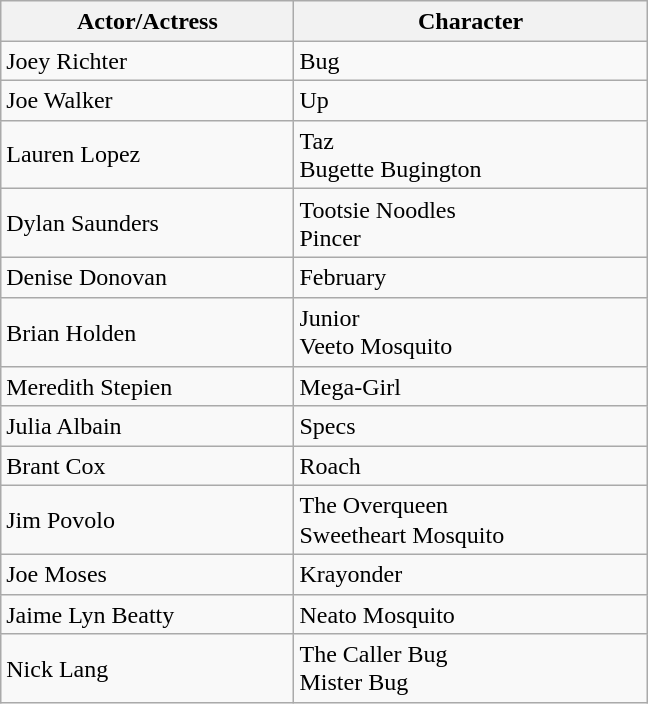<table class="wikitable" Class="wikitable" style="width:27em; font-size:100%; line-height:1.2">
<tr>
<th>Actor/Actress</th>
<th>Character</th>
</tr>
<tr>
<td>Joey Richter</td>
<td>Bug</td>
</tr>
<tr>
<td>Joe Walker</td>
<td>Up</td>
</tr>
<tr>
<td>Lauren Lopez</td>
<td>Taz<br>Bugette Bugington</td>
</tr>
<tr>
<td>Dylan Saunders</td>
<td>Tootsie Noodles<br>Pincer</td>
</tr>
<tr>
<td>Denise Donovan</td>
<td>February</td>
</tr>
<tr>
<td>Brian Holden</td>
<td>Junior<br>Veeto Mosquito</td>
</tr>
<tr>
<td>Meredith Stepien</td>
<td>Mega-Girl</td>
</tr>
<tr>
<td>Julia Albain</td>
<td>Specs</td>
</tr>
<tr>
<td>Brant Cox</td>
<td>Roach</td>
</tr>
<tr>
<td>Jim Povolo</td>
<td>The Overqueen<br>Sweetheart Mosquito</td>
</tr>
<tr>
<td>Joe Moses</td>
<td>Krayonder</td>
</tr>
<tr>
<td>Jaime Lyn Beatty</td>
<td>Neato Mosquito</td>
</tr>
<tr>
<td>Nick Lang</td>
<td>The Caller Bug<br>Mister Bug</td>
</tr>
</table>
